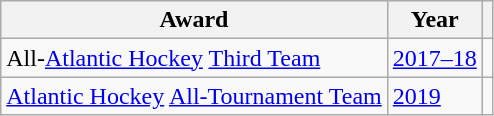<table class="wikitable">
<tr>
<th>Award</th>
<th>Year</th>
<th></th>
</tr>
<tr>
<td>All-<a href='#'>Atlantic Hockey</a> <a href='#'>Third Team</a></td>
<td><a href='#'>2017–18</a></td>
<td></td>
</tr>
<tr>
<td><a href='#'>Atlantic Hockey</a> <a href='#'>All-Tournament Team</a></td>
<td><a href='#'>2019</a></td>
<td></td>
</tr>
</table>
